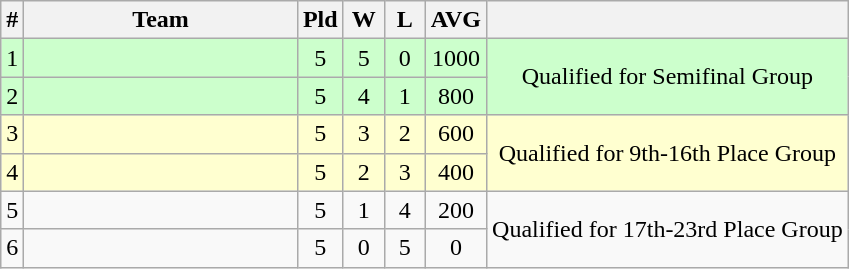<table class="wikitable" style="text-align:center;">
<tr>
<th>#</th>
<th width=175>Team</th>
<th width=20 abbr="Played">Pld</th>
<th width=20 abbr="Won">W</th>
<th width=20 abbr="Lost">L</th>
<th width=30 abbr="Average">AVG</th>
<th></th>
</tr>
<tr style="background:#ccffcc">
<td>1</td>
<td align=left></td>
<td>5</td>
<td>5</td>
<td>0</td>
<td>1000</td>
<td rowspan="2">Qualified for Semifinal Group</td>
</tr>
<tr style="background:#ccffcc">
<td>2</td>
<td align=left></td>
<td>5</td>
<td>4</td>
<td>1</td>
<td>800</td>
</tr>
<tr style="background:#ffffd0">
<td>3</td>
<td align=left></td>
<td>5</td>
<td>3</td>
<td>2</td>
<td>600</td>
<td rowspan="2">Qualified for 9th-16th Place Group</td>
</tr>
<tr style="background:#ffffd0">
<td>4</td>
<td align=left></td>
<td>5</td>
<td>2</td>
<td>3</td>
<td>400</td>
</tr>
<tr>
<td>5</td>
<td align=left></td>
<td>5</td>
<td>1</td>
<td>4</td>
<td>200</td>
<td rowspan="2">Qualified for 17th-23rd Place Group</td>
</tr>
<tr>
<td>6</td>
<td align=left></td>
<td>5</td>
<td>0</td>
<td>5</td>
<td>0</td>
</tr>
</table>
